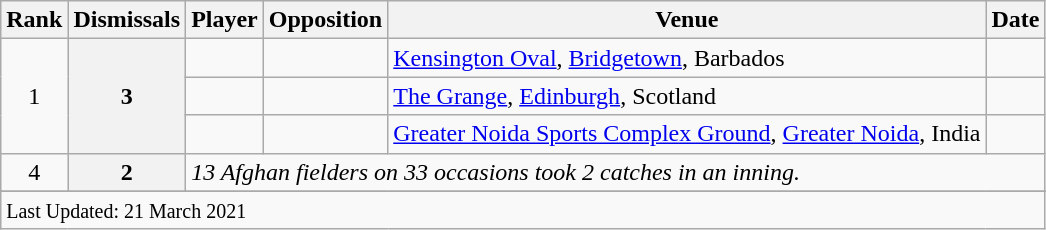<table class="wikitable plainrowheaders sortable">
<tr>
<th scope=col>Rank</th>
<th scope=col>Dismissals</th>
<th scope=col>Player</th>
<th scope=col>Opposition</th>
<th scope=col>Venue</th>
<th scope=col>Date</th>
</tr>
<tr>
<td align=center rowspan=3>1</td>
<th scope=row style=text-align:center; rowspan=3>3</th>
<td></td>
<td></td>
<td><a href='#'>Kensington Oval</a>, <a href='#'>Bridgetown</a>, Barbados</td>
<td></td>
</tr>
<tr>
<td></td>
<td></td>
<td><a href='#'>The Grange</a>, <a href='#'>Edinburgh</a>, Scotland</td>
<td></td>
</tr>
<tr>
<td> </td>
<td></td>
<td><a href='#'>Greater Noida Sports Complex Ground</a>, <a href='#'>Greater Noida</a>, India</td>
<td></td>
</tr>
<tr>
<td align=center>4</td>
<th scope=row style=text-align:center;>2</th>
<td colspan=4><em>13 Afghan fielders on 33 occasions took 2 catches in an inning.</em></td>
</tr>
<tr>
</tr>
<tr class=sortbottom>
<td colspan=6><small>Last Updated: 21 March 2021</small></td>
</tr>
</table>
